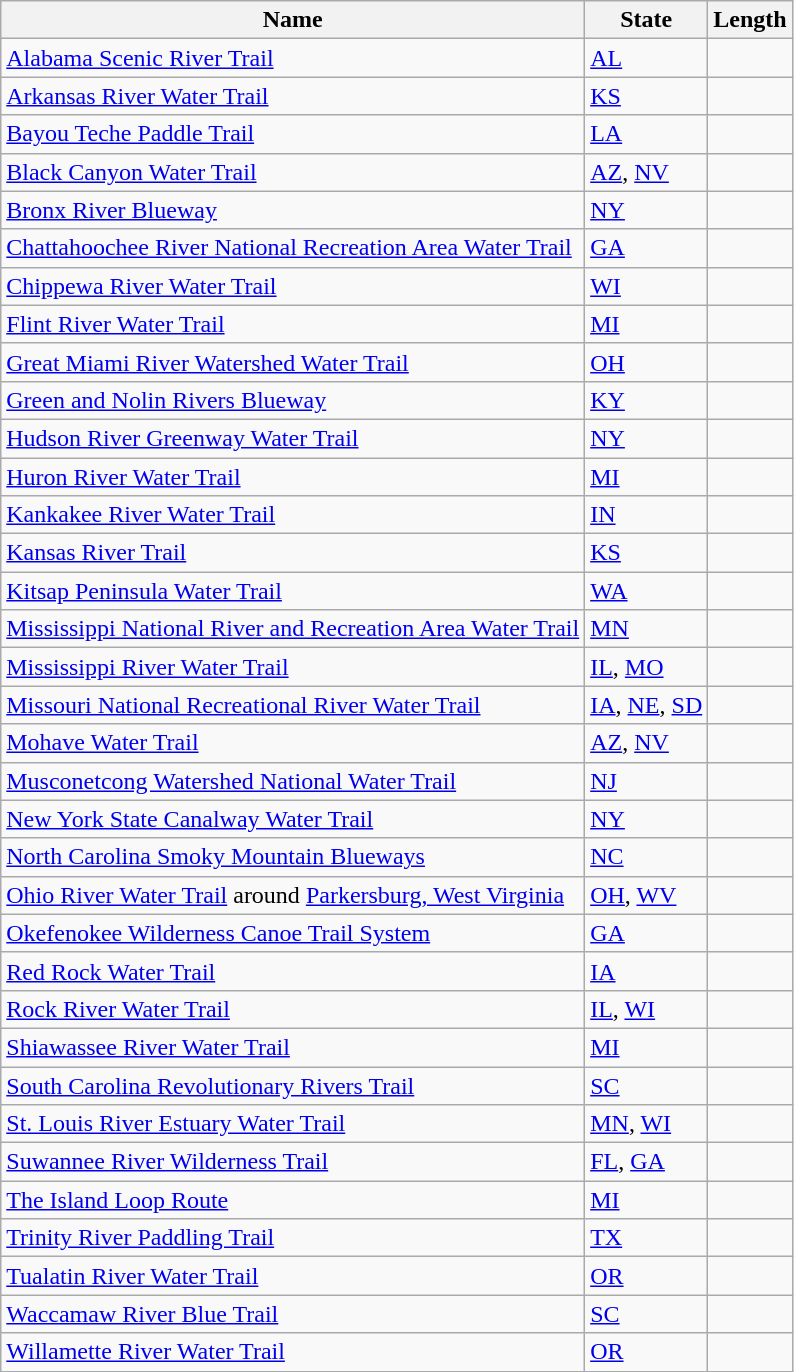<table class="wikitable sortable">
<tr>
<th>Name</th>
<th>State</th>
<th>Length</th>
</tr>
<tr>
<td><a href='#'>Alabama Scenic River Trail</a></td>
<td><a href='#'>AL</a></td>
<td></td>
</tr>
<tr>
<td><a href='#'>Arkansas River Water Trail</a></td>
<td><a href='#'>KS</a></td>
<td></td>
</tr>
<tr>
<td><a href='#'>Bayou Teche Paddle Trail</a></td>
<td><a href='#'>LA</a></td>
<td></td>
</tr>
<tr>
<td><a href='#'>Black Canyon Water Trail</a></td>
<td><a href='#'>AZ</a>, <a href='#'>NV</a></td>
<td></td>
</tr>
<tr>
<td><a href='#'>Bronx River Blueway</a></td>
<td><a href='#'>NY</a></td>
<td></td>
</tr>
<tr>
<td><a href='#'>Chattahoochee River National Recreation Area Water Trail</a></td>
<td><a href='#'>GA</a></td>
<td></td>
</tr>
<tr>
<td><a href='#'>Chippewa River Water Trail</a></td>
<td><a href='#'>WI</a></td>
<td></td>
</tr>
<tr>
<td><a href='#'>Flint River Water Trail</a></td>
<td><a href='#'>MI</a></td>
<td></td>
</tr>
<tr>
<td><a href='#'>Great Miami River Watershed Water Trail</a></td>
<td><a href='#'>OH</a></td>
<td></td>
</tr>
<tr>
<td><a href='#'>Green and Nolin Rivers Blueway</a></td>
<td><a href='#'>KY</a></td>
<td></td>
</tr>
<tr>
<td><a href='#'>Hudson River Greenway Water Trail</a></td>
<td><a href='#'>NY</a></td>
<td></td>
</tr>
<tr>
<td><a href='#'>Huron River Water Trail</a></td>
<td><a href='#'>MI</a></td>
<td></td>
</tr>
<tr>
<td><a href='#'>Kankakee River Water Trail</a></td>
<td><a href='#'>IN</a></td>
<td></td>
</tr>
<tr>
<td><a href='#'>Kansas River Trail</a></td>
<td><a href='#'>KS</a></td>
<td></td>
</tr>
<tr>
<td><a href='#'>Kitsap Peninsula Water Trail</a></td>
<td><a href='#'>WA</a></td>
<td></td>
</tr>
<tr>
<td><a href='#'>Mississippi National River and Recreation Area Water Trail</a></td>
<td><a href='#'>MN</a></td>
<td></td>
</tr>
<tr>
<td><a href='#'>Mississippi River Water Trail</a></td>
<td><a href='#'>IL</a>, <a href='#'>MO</a></td>
<td></td>
</tr>
<tr>
<td><a href='#'>Missouri National Recreational River Water Trail</a></td>
<td><a href='#'>IA</a>, <a href='#'>NE</a>, <a href='#'>SD</a></td>
<td></td>
</tr>
<tr>
<td><a href='#'>Mohave Water Trail</a></td>
<td><a href='#'>AZ</a>, <a href='#'>NV</a></td>
<td></td>
</tr>
<tr>
<td><a href='#'>Musconetcong Watershed National Water Trail</a></td>
<td><a href='#'>NJ</a></td>
<td></td>
</tr>
<tr>
<td><a href='#'>New York State Canalway Water Trail</a></td>
<td><a href='#'>NY</a></td>
<td></td>
</tr>
<tr>
<td><a href='#'>North Carolina Smoky Mountain Blueways</a></td>
<td><a href='#'>NC</a></td>
<td></td>
</tr>
<tr>
<td><a href='#'>Ohio River Water Trail</a> around <a href='#'>Parkersburg, West Virginia</a></td>
<td><a href='#'>OH</a>, <a href='#'>WV</a></td>
<td></td>
</tr>
<tr>
<td><a href='#'>Okefenokee Wilderness Canoe Trail System</a></td>
<td><a href='#'>GA</a></td>
<td></td>
</tr>
<tr>
<td><a href='#'>Red Rock Water Trail</a></td>
<td><a href='#'>IA</a></td>
<td></td>
</tr>
<tr>
<td><a href='#'>Rock River Water Trail</a></td>
<td><a href='#'>IL</a>, <a href='#'>WI</a></td>
<td></td>
</tr>
<tr>
<td><a href='#'>Shiawassee River Water Trail</a></td>
<td><a href='#'>MI</a></td>
<td></td>
</tr>
<tr>
<td><a href='#'>South Carolina Revolutionary Rivers Trail</a></td>
<td><a href='#'>SC</a></td>
<td></td>
</tr>
<tr>
<td><a href='#'>St. Louis River Estuary Water Trail</a></td>
<td><a href='#'>MN</a>, <a href='#'>WI</a></td>
<td></td>
</tr>
<tr>
<td><a href='#'>Suwannee River Wilderness Trail</a></td>
<td><a href='#'>FL</a>, <a href='#'>GA</a></td>
<td></td>
</tr>
<tr>
<td><a href='#'>The Island Loop Route</a></td>
<td><a href='#'>MI</a></td>
<td></td>
</tr>
<tr>
<td><a href='#'>Trinity River Paddling Trail</a></td>
<td><a href='#'>TX</a></td>
<td></td>
</tr>
<tr>
<td><a href='#'>Tualatin River Water Trail</a></td>
<td><a href='#'>OR</a></td>
<td></td>
</tr>
<tr>
<td><a href='#'>Waccamaw River Blue Trail</a></td>
<td><a href='#'>SC</a></td>
<td></td>
</tr>
<tr>
<td><a href='#'>Willamette River Water Trail</a></td>
<td><a href='#'>OR</a></td>
<td></td>
</tr>
</table>
